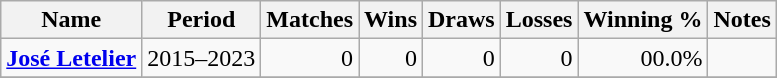<table class="wikitable" style="text-align: right;">
<tr>
<th>Name</th>
<th>Period</th>
<th>Matches</th>
<th>Wins</th>
<th>Draws</th>
<th>Losses</th>
<th>Winning %</th>
<th>Notes<br></th>
</tr>
<tr>
<td style="text-align: left;"> <strong><a href='#'>José Letelier</a></strong></td>
<td style="text-align: left;">2015–2023</td>
<td>0</td>
<td>0</td>
<td>0</td>
<td>0</td>
<td>00.0%</td>
<td></td>
</tr>
<tr>
</tr>
</table>
